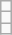<table class="wikitable">
<tr>
<td></td>
</tr>
<tr>
<td></td>
</tr>
<tr>
<td></td>
</tr>
</table>
